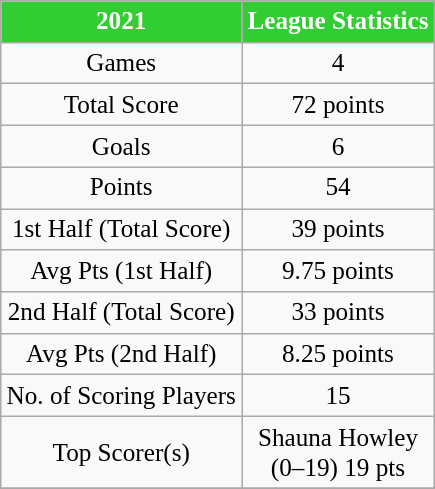<table class="wikitable" border="2" style="text-align:center; float:center; font-size:105%">
<tr>
<th style=background:#32CD32;color:white;>2021</th>
<th style=background:#32CD32;color:white;>League Statistics</th>
</tr>
<tr>
<td>Games</td>
<td>4</td>
</tr>
<tr>
<td>Total Score</td>
<td>72 points</td>
</tr>
<tr>
<td>Goals</td>
<td>6</td>
</tr>
<tr>
<td>Points</td>
<td>54</td>
</tr>
<tr>
<td>1st Half (Total Score)</td>
<td>39 points</td>
</tr>
<tr>
<td>Avg Pts (1st Half)</td>
<td>9.75 points</td>
</tr>
<tr>
<td>2nd Half (Total Score)</td>
<td>33 points</td>
</tr>
<tr>
<td>Avg Pts (2nd Half)</td>
<td>8.25 points</td>
</tr>
<tr>
<td>No. of Scoring Players</td>
<td>15</td>
</tr>
<tr>
<td>Top Scorer(s)</td>
<td>Shauna Howley<br>(0–19) 19 pts</td>
</tr>
<tr>
</tr>
</table>
